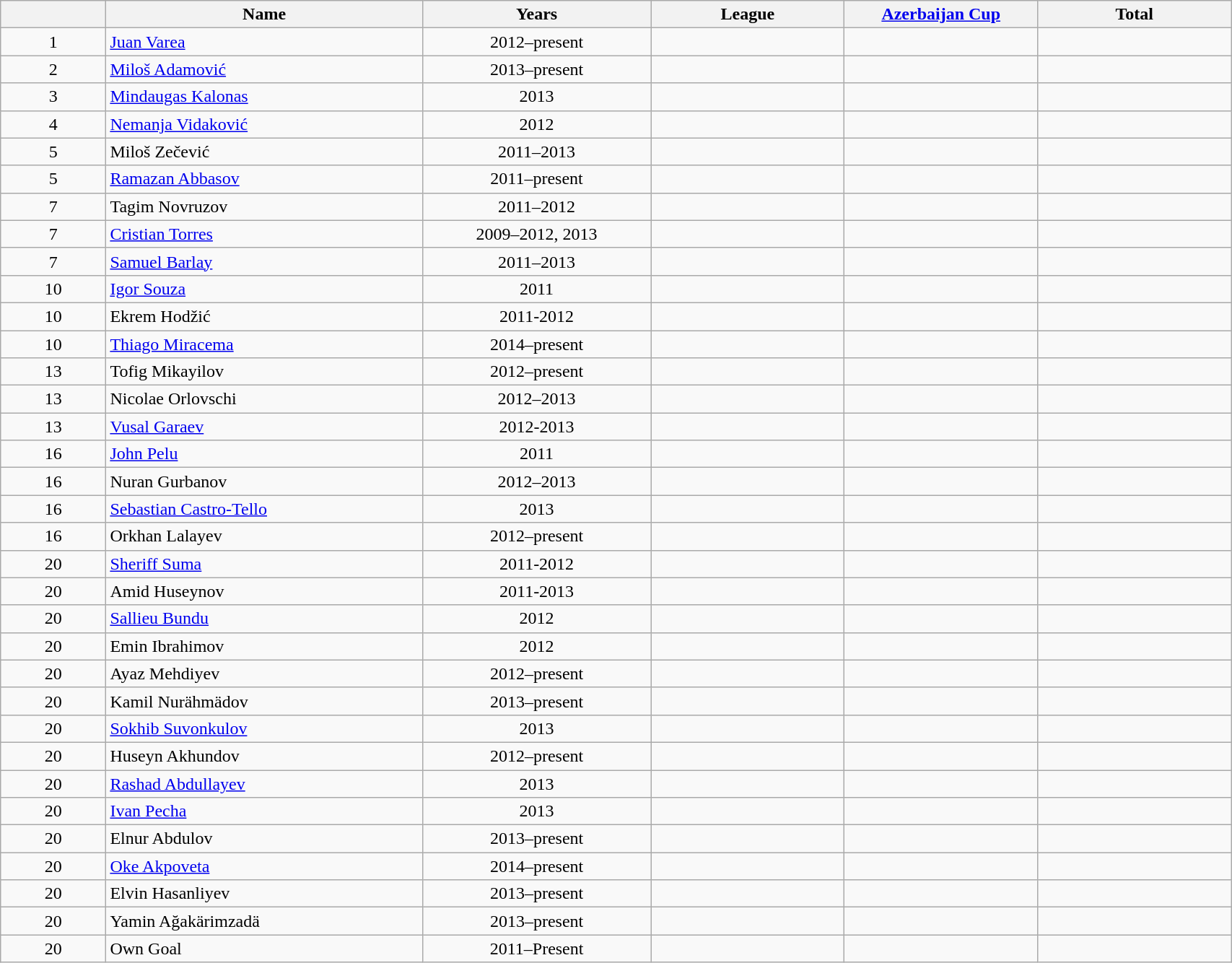<table class="wikitable sortable" style="text-align: center;" width = 90%;>
<tr>
<th width=6%></th>
<th width=18%>Name</th>
<th width=13%>Years</th>
<th width=11%>League</th>
<th width=11%><a href='#'>Azerbaijan Cup</a></th>
<th width=11%>Total</th>
</tr>
<tr>
<td>1</td>
<td align="left"> <a href='#'>Juan Varea</a></td>
<td>2012–present</td>
<td></td>
<td></td>
<td></td>
</tr>
<tr>
<td>2</td>
<td align="left"> <a href='#'>Miloš Adamović</a></td>
<td>2013–present</td>
<td></td>
<td></td>
<td></td>
</tr>
<tr>
<td>3</td>
<td align="left"> <a href='#'>Mindaugas Kalonas</a></td>
<td>2013</td>
<td></td>
<td></td>
<td></td>
</tr>
<tr>
<td>4</td>
<td align="left"> <a href='#'>Nemanja Vidaković</a></td>
<td>2012</td>
<td></td>
<td></td>
<td></td>
</tr>
<tr>
<td>5</td>
<td align="left"> Miloš Zečević</td>
<td>2011–2013</td>
<td></td>
<td></td>
<td></td>
</tr>
<tr>
<td>5</td>
<td align="left"> <a href='#'>Ramazan Abbasov</a></td>
<td>2011–present</td>
<td></td>
<td></td>
<td></td>
</tr>
<tr>
<td>7</td>
<td align="left"> Tagim Novruzov</td>
<td>2011–2012</td>
<td></td>
<td></td>
<td></td>
</tr>
<tr>
<td>7</td>
<td align="left"> <a href='#'>Cristian Torres</a></td>
<td>2009–2012, 2013</td>
<td></td>
<td></td>
<td></td>
</tr>
<tr>
<td>7</td>
<td align="left"> <a href='#'>Samuel Barlay</a></td>
<td>2011–2013</td>
<td></td>
<td></td>
<td></td>
</tr>
<tr>
<td>10</td>
<td align="left"> <a href='#'>Igor Souza</a></td>
<td>2011</td>
<td></td>
<td></td>
<td></td>
</tr>
<tr>
<td>10</td>
<td align="left"> Ekrem Hodžić</td>
<td>2011-2012</td>
<td></td>
<td></td>
<td></td>
</tr>
<tr>
<td>10</td>
<td align="left"> <a href='#'>Thiago Miracema</a></td>
<td>2014–present</td>
<td></td>
<td></td>
<td></td>
</tr>
<tr>
<td>13</td>
<td align="left"> Tofig Mikayilov</td>
<td>2012–present</td>
<td></td>
<td></td>
<td></td>
</tr>
<tr>
<td>13</td>
<td align="left"> Nicolae Orlovschi</td>
<td>2012–2013</td>
<td></td>
<td></td>
<td></td>
</tr>
<tr>
<td>13</td>
<td align="left"> <a href='#'>Vusal Garaev</a></td>
<td>2012-2013</td>
<td></td>
<td></td>
<td></td>
</tr>
<tr>
<td>16</td>
<td align="left"> <a href='#'>John Pelu</a></td>
<td>2011</td>
<td></td>
<td></td>
<td></td>
</tr>
<tr>
<td>16</td>
<td align="left"> Nuran Gurbanov</td>
<td>2012–2013</td>
<td></td>
<td></td>
<td></td>
</tr>
<tr>
<td>16</td>
<td align="left"> <a href='#'>Sebastian Castro-Tello</a></td>
<td>2013</td>
<td></td>
<td></td>
<td></td>
</tr>
<tr>
<td>16</td>
<td align="left"> Orkhan Lalayev</td>
<td>2012–present</td>
<td></td>
<td></td>
<td></td>
</tr>
<tr>
<td>20</td>
<td align="left"> <a href='#'>Sheriff Suma</a></td>
<td>2011-2012</td>
<td></td>
<td></td>
<td></td>
</tr>
<tr>
<td>20</td>
<td align="left"> Amid Huseynov</td>
<td>2011-2013</td>
<td></td>
<td></td>
<td></td>
</tr>
<tr>
<td>20</td>
<td align="left"> <a href='#'>Sallieu Bundu</a></td>
<td>2012</td>
<td></td>
<td></td>
<td></td>
</tr>
<tr>
<td>20</td>
<td align="left"> Emin Ibrahimov</td>
<td>2012</td>
<td></td>
<td></td>
<td></td>
</tr>
<tr>
<td>20</td>
<td align="left"> Ayaz Mehdiyev</td>
<td>2012–present</td>
<td></td>
<td></td>
<td></td>
</tr>
<tr>
<td>20</td>
<td align="left"> Kamil Nurähmädov</td>
<td>2013–present</td>
<td></td>
<td></td>
<td></td>
</tr>
<tr>
<td>20</td>
<td align="left"> <a href='#'>Sokhib Suvonkulov</a></td>
<td>2013</td>
<td></td>
<td></td>
<td></td>
</tr>
<tr>
<td>20</td>
<td align="left"> Huseyn Akhundov</td>
<td>2012–present</td>
<td></td>
<td></td>
<td></td>
</tr>
<tr>
<td>20</td>
<td align="left"> <a href='#'>Rashad Abdullayev</a></td>
<td>2013</td>
<td></td>
<td></td>
<td></td>
</tr>
<tr>
<td>20</td>
<td align="left"> <a href='#'>Ivan Pecha</a></td>
<td>2013</td>
<td></td>
<td></td>
<td></td>
</tr>
<tr>
<td>20</td>
<td align="left"> Elnur Abdulov</td>
<td>2013–present</td>
<td></td>
<td></td>
<td></td>
</tr>
<tr>
<td>20</td>
<td align="left"> <a href='#'>Oke Akpoveta</a></td>
<td>2014–present</td>
<td></td>
<td></td>
<td></td>
</tr>
<tr>
<td>20</td>
<td align="left"> Elvin Hasanliyev</td>
<td>2013–present</td>
<td></td>
<td></td>
<td></td>
</tr>
<tr>
<td>20</td>
<td align="left"> Yamin Ağakärimzadä</td>
<td>2013–present</td>
<td></td>
<td></td>
<td></td>
</tr>
<tr>
<td>20</td>
<td align="left">Own Goal</td>
<td>2011–Present</td>
<td></td>
<td></td>
<td></td>
</tr>
</table>
